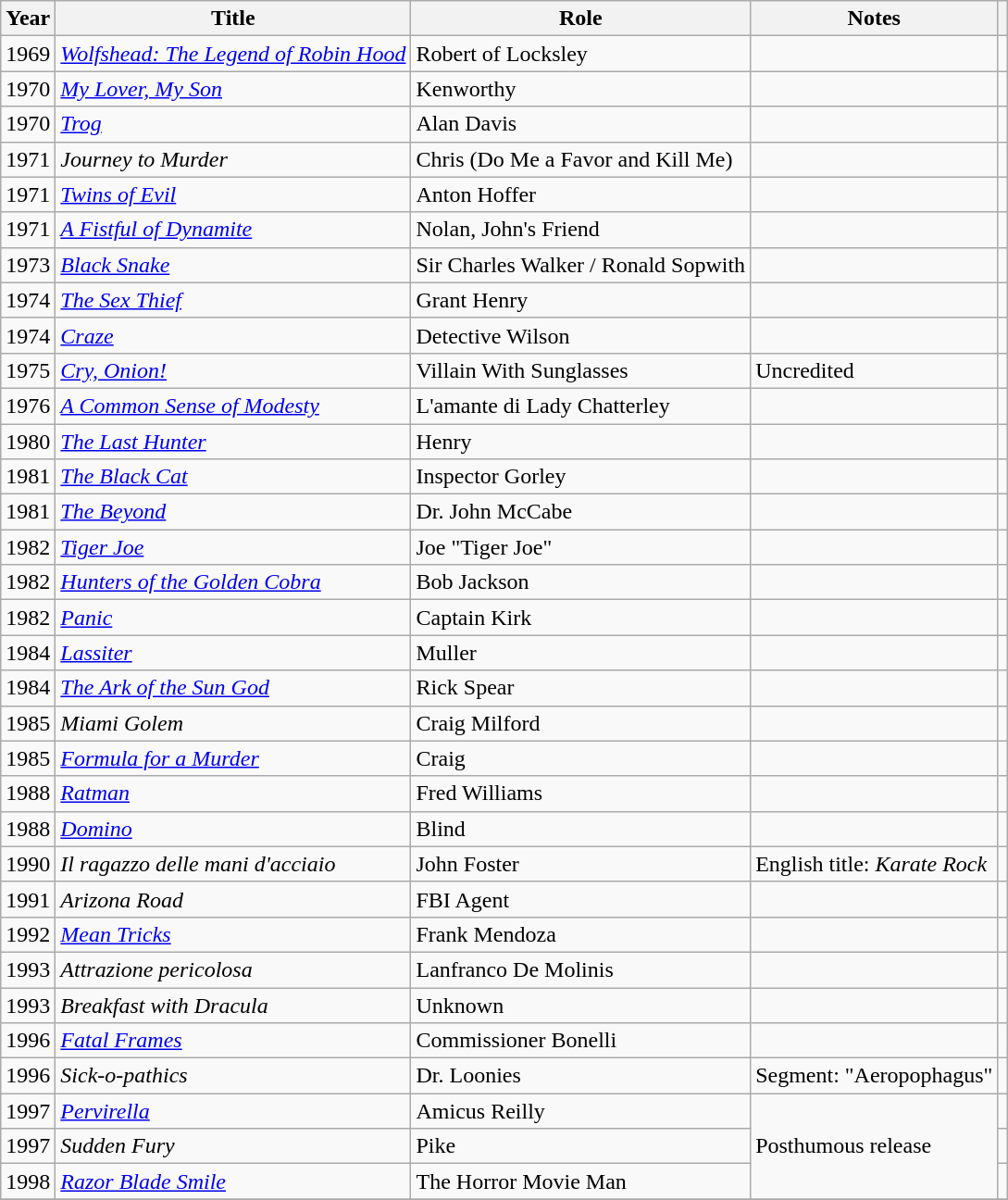<table class="wikitable sortable">
<tr>
<th>Year</th>
<th>Title</th>
<th>Role</th>
<th>Notes</th>
<th class="unsortable"></th>
</tr>
<tr>
<td>1969</td>
<td><em><a href='#'>Wolfshead: The Legend of Robin Hood</a></em></td>
<td>Robert of Locksley</td>
<td></td>
<td align=center></td>
</tr>
<tr>
<td>1970</td>
<td><em><a href='#'>My Lover, My Son</a></em></td>
<td>Kenworthy</td>
<td></td>
<td align=center></td>
</tr>
<tr>
<td>1970</td>
<td><em><a href='#'>Trog</a></em></td>
<td>Alan Davis</td>
<td></td>
<td align=center></td>
</tr>
<tr>
<td>1971</td>
<td><em>Journey to Murder</em></td>
<td>Chris (Do Me a Favor and Kill Me)</td>
<td></td>
<td align=center></td>
</tr>
<tr>
<td>1971</td>
<td><em><a href='#'>Twins of Evil</a></em></td>
<td>Anton Hoffer</td>
<td></td>
<td align=center></td>
</tr>
<tr>
<td>1971</td>
<td><em><a href='#'>A Fistful of Dynamite</a></em></td>
<td>Nolan, John's Friend</td>
<td></td>
<td align=center></td>
</tr>
<tr>
<td>1973</td>
<td><em><a href='#'>Black Snake</a></em></td>
<td>Sir Charles Walker / Ronald Sopwith</td>
<td></td>
<td align=center></td>
</tr>
<tr>
<td>1974</td>
<td><em><a href='#'>The Sex Thief</a></em></td>
<td>Grant Henry</td>
<td></td>
<td align=center></td>
</tr>
<tr>
<td>1974</td>
<td><em><a href='#'>Craze</a></em></td>
<td>Detective Wilson</td>
<td></td>
<td align=center></td>
</tr>
<tr>
<td>1975</td>
<td><em><a href='#'>Cry, Onion!</a></em></td>
<td>Villain With Sunglasses</td>
<td>Uncredited</td>
<td align=center></td>
</tr>
<tr>
<td>1976</td>
<td><em><a href='#'>A Common Sense of Modesty</a></em></td>
<td>L'amante di Lady Chatterley</td>
<td></td>
<td align=center></td>
</tr>
<tr>
<td>1980</td>
<td><em><a href='#'>The Last Hunter</a></em></td>
<td>Henry</td>
<td></td>
<td align=center></td>
</tr>
<tr>
<td>1981</td>
<td><em><a href='#'>The Black Cat</a></em></td>
<td>Inspector Gorley</td>
<td></td>
<td align=center></td>
</tr>
<tr>
<td>1981</td>
<td><em><a href='#'>The Beyond</a></em></td>
<td>Dr. John McCabe</td>
<td></td>
<td align=center></td>
</tr>
<tr>
<td>1982</td>
<td><em><a href='#'>Tiger Joe</a></em></td>
<td>Joe "Tiger Joe"</td>
<td></td>
<td align=center></td>
</tr>
<tr>
<td>1982</td>
<td><em><a href='#'>Hunters of the Golden Cobra</a></em></td>
<td>Bob Jackson</td>
<td></td>
<td align=center></td>
</tr>
<tr>
<td>1982</td>
<td><em><a href='#'>Panic</a></em></td>
<td>Captain Kirk</td>
<td></td>
<td align=center></td>
</tr>
<tr>
<td>1984</td>
<td><em><a href='#'>Lassiter</a></em></td>
<td>Muller</td>
<td></td>
<td align=center></td>
</tr>
<tr>
<td>1984</td>
<td><em><a href='#'>The Ark of the Sun God</a></em></td>
<td>Rick Spear</td>
<td></td>
<td align=center></td>
</tr>
<tr>
<td>1985</td>
<td><em>Miami Golem</em></td>
<td>Craig Milford</td>
<td></td>
<td align=center></td>
</tr>
<tr>
<td>1985</td>
<td><em><a href='#'>Formula for a Murder</a></em></td>
<td>Craig</td>
<td></td>
<td align=center></td>
</tr>
<tr>
<td>1988</td>
<td><em><a href='#'>Ratman</a></em></td>
<td>Fred Williams</td>
<td></td>
<td align=center></td>
</tr>
<tr>
<td>1988</td>
<td><em><a href='#'>Domino</a></em></td>
<td>Blind</td>
<td></td>
<td align=center></td>
</tr>
<tr>
<td>1990</td>
<td><em>Il ragazzo delle mani d'acciaio</em></td>
<td>John Foster</td>
<td>English title: <em>Karate Rock</em></td>
<td align=center></td>
</tr>
<tr>
<td>1991</td>
<td><em>Arizona Road</em></td>
<td>FBI Agent</td>
<td></td>
<td align=center></td>
</tr>
<tr>
<td>1992</td>
<td><em><a href='#'>Mean Tricks</a></em></td>
<td>Frank Mendoza</td>
<td></td>
<td align=center></td>
</tr>
<tr>
<td>1993</td>
<td><em>Attrazione pericolosa</em></td>
<td>Lanfranco De Molinis</td>
<td></td>
<td align=center></td>
</tr>
<tr>
<td>1993</td>
<td><em>Breakfast with Dracula</em></td>
<td>Unknown</td>
<td></td>
<td align=center></td>
</tr>
<tr>
<td>1996</td>
<td><em><a href='#'>Fatal Frames</a></em></td>
<td>Commissioner Bonelli</td>
<td></td>
<td align=center></td>
</tr>
<tr>
<td>1996</td>
<td><em>Sick-o-pathics</em></td>
<td>Dr. Loonies</td>
<td>Segment: "Aeropophagus"</td>
<td align=center></td>
</tr>
<tr>
<td>1997</td>
<td><em><a href='#'>Pervirella</a></em></td>
<td>Amicus Reilly</td>
<td rowspan="3">Posthumous release</td>
<td align=center></td>
</tr>
<tr>
<td>1997</td>
<td><em>Sudden Fury</em></td>
<td>Pike</td>
<td align=center></td>
</tr>
<tr>
<td>1998</td>
<td><em><a href='#'>Razor Blade Smile</a></em></td>
<td>The Horror Movie Man</td>
<td align=center></td>
</tr>
<tr>
</tr>
</table>
